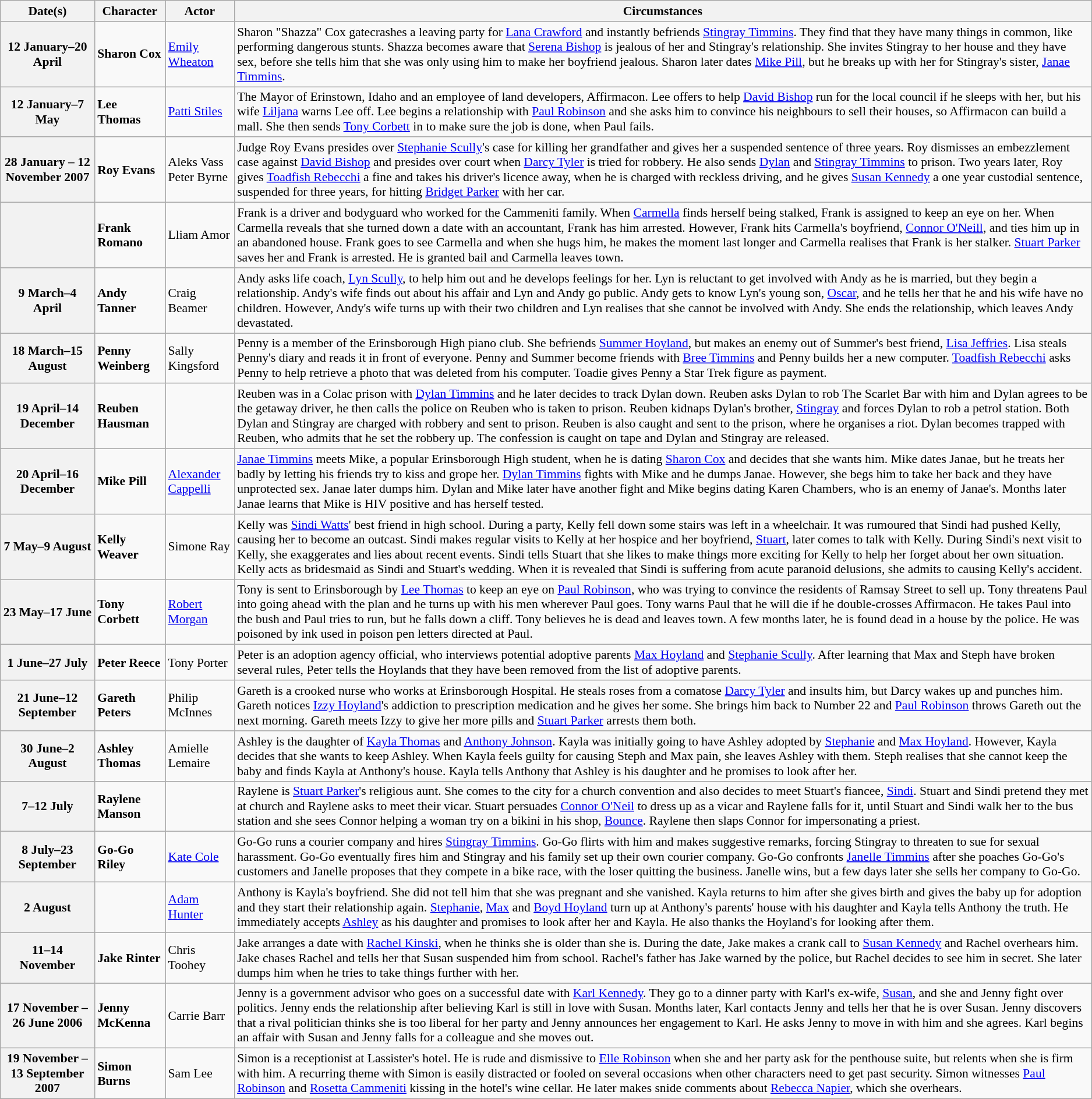<table class="wikitable plainrowheaders" style="font-size:90%">
<tr>
<th scope="col">Date(s)</th>
<th scope="col">Character</th>
<th scope="col">Actor</th>
<th scope="col">Circumstances</th>
</tr>
<tr>
<th scope="row">12 January–20 April</th>
<td><strong>Sharon Cox</strong></td>
<td><a href='#'>Emily Wheaton</a></td>
<td>Sharon "Shazza" Cox gatecrashes a leaving party for <a href='#'>Lana Crawford</a> and instantly befriends <a href='#'>Stingray Timmins</a>. They find that they have many things in common, like performing dangerous stunts. Shazza becomes aware that <a href='#'>Serena Bishop</a> is jealous of her and Stingray's relationship. She invites Stingray to her house and they have sex, before she tells him that she was only using him to make her boyfriend jealous. Sharon later dates <a href='#'>Mike Pill</a>, but he breaks up with her for Stingray's sister, <a href='#'>Janae Timmins</a>.</td>
</tr>
<tr>
<th scope="row">12 January–7 May</th>
<td><strong>Lee Thomas</strong></td>
<td><a href='#'>Patti Stiles</a></td>
<td>The Mayor of Erinstown, Idaho and an employee of land developers, Affirmacon. Lee offers to help <a href='#'>David Bishop</a> run for the local council if he sleeps with her, but his wife <a href='#'>Liljana</a> warns Lee off. Lee begins a relationship with <a href='#'>Paul Robinson</a> and she asks him to convince his neighbours to sell their houses, so Affirmacon can build a mall. She then sends <a href='#'>Tony Corbett</a> in to make sure the job is done, when Paul fails.</td>
</tr>
<tr>
<th scope="row">28 January – 12 November 2007</th>
<td><strong>Roy Evans</strong></td>
<td>Aleks Vass<br>Peter Byrne</td>
<td>Judge Roy Evans presides over <a href='#'>Stephanie Scully</a>'s case for killing her grandfather and gives her a suspended sentence of three years. Roy dismisses an embezzlement case against <a href='#'>David Bishop</a> and presides over court when <a href='#'>Darcy Tyler</a> is tried for robbery. He also sends <a href='#'>Dylan</a> and <a href='#'>Stingray Timmins</a> to prison. Two years later, Roy gives <a href='#'>Toadfish Rebecchi</a> a fine and takes his driver's licence away, when he is charged with reckless driving, and he gives <a href='#'>Susan Kennedy</a> a one year custodial sentence, suspended for three years, for hitting <a href='#'>Bridget Parker</a> with her car.</td>
</tr>
<tr>
<th scope="row"></th>
<td><strong>Frank Romano</strong></td>
<td>Lliam Amor</td>
<td>Frank is a driver and bodyguard who worked for the Cammeniti family. When <a href='#'>Carmella</a> finds herself being stalked, Frank is assigned to keep an eye on her. When Carmella reveals that she turned down a date with an accountant, Frank has him arrested. However, Frank hits Carmella's boyfriend, <a href='#'>Connor O'Neill</a>, and ties him up in an abandoned house. Frank goes to see Carmella and when she hugs him, he makes the moment last longer and Carmella realises that Frank is her stalker. <a href='#'>Stuart Parker</a> saves her and Frank is arrested. He is granted bail and Carmella leaves town.</td>
</tr>
<tr>
<th scope="row">9 March–4 April</th>
<td><strong>Andy Tanner</strong></td>
<td>Craig Beamer</td>
<td>Andy asks life coach, <a href='#'>Lyn Scully</a>, to help him out and he develops feelings for her. Lyn is reluctant to get involved with Andy as he is married, but they begin a relationship. Andy's wife finds out about his affair and Lyn and Andy go public. Andy gets to know Lyn's young son, <a href='#'>Oscar</a>, and he tells her that he and his wife have no children. However, Andy's wife turns up with their two children and Lyn realises that she cannot be involved with Andy. She ends the relationship, which leaves Andy devastated.</td>
</tr>
<tr>
<th scope="row">18 March–15 August</th>
<td><strong>Penny Weinberg</strong></td>
<td>Sally Kingsford</td>
<td>Penny is a member of the Erinsborough High piano club. She befriends <a href='#'>Summer Hoyland</a>, but makes an enemy out of Summer's best friend, <a href='#'>Lisa Jeffries</a>. Lisa steals Penny's diary and reads it in front of everyone. Penny and Summer become friends with <a href='#'>Bree Timmins</a> and Penny builds her a new computer. <a href='#'>Toadfish Rebecchi</a> asks Penny to help retrieve a photo that was deleted from his computer. Toadie gives Penny a Star Trek figure as payment.</td>
</tr>
<tr>
<th scope="row">19 April–14 December</th>
<td><strong>Reuben Hausman</strong></td>
<td></td>
<td>Reuben was in a Colac prison with <a href='#'>Dylan Timmins</a> and he later decides to track Dylan down. Reuben asks Dylan to rob The Scarlet Bar with him and Dylan agrees to be the getaway driver, he then calls the police on Reuben who is taken to prison. Reuben kidnaps Dylan's brother, <a href='#'>Stingray</a> and forces Dylan to rob a petrol station. Both Dylan and Stingray are charged with robbery and sent to prison. Reuben is also caught and sent to the prison, where he organises a riot. Dylan becomes trapped with Reuben, who admits that he set the robbery up. The confession is caught on tape and Dylan and Stingray are released.</td>
</tr>
<tr>
<th scope="row">20 April–16 December</th>
<td><strong>Mike Pill</strong></td>
<td><a href='#'>Alexander Cappelli</a></td>
<td><a href='#'>Janae Timmins</a> meets Mike, a popular Erinsborough High student, when he is dating <a href='#'>Sharon Cox</a> and decides that she wants him. Mike dates Janae, but he treats her badly by letting his friends try to kiss and grope her. <a href='#'>Dylan Timmins</a> fights with Mike and he dumps Janae. However, she begs him to take her back and they have unprotected sex. Janae later dumps him. Dylan and Mike later have another fight and Mike begins dating Karen Chambers, who is an enemy of Janae's. Months later Janae learns that Mike is HIV positive and has herself tested.</td>
</tr>
<tr>
<th scope="row">7 May–9 August</th>
<td><strong>Kelly Weaver</strong></td>
<td>Simone Ray</td>
<td>Kelly was <a href='#'>Sindi Watts</a>' best friend in high school. During a party, Kelly fell down some stairs was left in a wheelchair. It was rumoured that Sindi had pushed Kelly, causing her to become an outcast. Sindi makes regular visits to Kelly at her hospice and her boyfriend, <a href='#'>Stuart</a>, later comes to talk with Kelly. During Sindi's next visit to Kelly, she exaggerates and lies about recent events. Sindi tells Stuart that she likes to make things more exciting for Kelly to help her forget about her own situation. Kelly acts as bridesmaid as Sindi and Stuart's wedding. When it is revealed that Sindi is suffering from acute paranoid delusions, she admits to causing Kelly's accident.</td>
</tr>
<tr>
<th scope="row">23 May–17 June</th>
<td><strong>Tony Corbett</strong></td>
<td><a href='#'>Robert Morgan</a></td>
<td>Tony is sent to Erinsborough by <a href='#'>Lee Thomas</a> to keep an eye on <a href='#'>Paul Robinson</a>, who was trying to convince the residents of Ramsay Street to sell up. Tony threatens Paul into going ahead with the plan and he turns up with his men wherever Paul goes. Tony warns Paul that he will die if he double-crosses Affirmacon. He takes Paul into the bush and Paul tries to run, but he falls down a cliff. Tony believes he is dead and leaves town. A few months later, he is found dead in a house by the police. He was poisoned by ink used in poison pen letters directed at Paul.</td>
</tr>
<tr>
<th scope="row">1 June–27 July</th>
<td><strong>Peter Reece</strong></td>
<td>Tony Porter</td>
<td>Peter is an adoption agency official, who interviews potential adoptive parents <a href='#'>Max Hoyland</a> and <a href='#'>Stephanie Scully</a>. After learning that Max and Steph have broken several rules, Peter tells the Hoylands that they have been removed from the list of adoptive parents.</td>
</tr>
<tr>
<th scope="row">21 June–12 September</th>
<td><strong>Gareth Peters</strong></td>
<td>Philip McInnes</td>
<td>Gareth is a crooked nurse who works at Erinsborough Hospital. He steals roses from a comatose <a href='#'>Darcy Tyler</a> and insults him, but Darcy wakes up and punches him. Gareth notices <a href='#'>Izzy Hoyland</a>'s addiction to prescription medication and he gives her some. She brings him back to Number 22 and <a href='#'>Paul Robinson</a> throws Gareth out the next morning. Gareth meets Izzy to give her more pills and <a href='#'>Stuart Parker</a> arrests them both.</td>
</tr>
<tr>
<th scope="row">30 June–2 August</th>
<td><strong>Ashley Thomas</strong></td>
<td>Amielle Lemaire</td>
<td>Ashley is the daughter of <a href='#'>Kayla Thomas</a> and <a href='#'>Anthony Johnson</a>. Kayla was initially going to have Ashley adopted by <a href='#'>Stephanie</a> and <a href='#'>Max Hoyland</a>. However, Kayla decides that she wants to keep Ashley. When Kayla feels guilty for causing Steph and Max pain, she leaves Ashley with them. Steph realises that she cannot keep the baby and finds Kayla at Anthony's house. Kayla tells Anthony that Ashley is his daughter and he promises to look after her.</td>
</tr>
<tr>
<th scope="row">7–12 July</th>
<td><strong>Raylene Manson</strong></td>
<td></td>
<td>Raylene is <a href='#'>Stuart Parker</a>'s religious aunt. She comes to the city for a church convention and also decides to meet Stuart's fiancee, <a href='#'>Sindi</a>. Stuart and Sindi pretend they met at church and Raylene asks to meet their vicar. Stuart persuades <a href='#'>Connor O'Neil</a> to dress up as a vicar and Raylene falls for it, until Stuart and Sindi walk her to the bus station and she sees Connor helping a woman try on a bikini in his shop, <a href='#'>Bounce</a>. Raylene then slaps Connor for impersonating a priest.</td>
</tr>
<tr>
<th scope="row">8 July–23 September</th>
<td><strong>Go-Go Riley</strong></td>
<td><a href='#'>Kate Cole</a></td>
<td>Go-Go runs a courier company and hires <a href='#'>Stingray Timmins</a>. Go-Go flirts with him and makes suggestive remarks, forcing Stingray to threaten to sue for sexual harassment. Go-Go eventually fires him and Stingray and his family set up their own courier company. Go-Go confronts <a href='#'>Janelle Timmins</a> after she poaches Go-Go's customers and Janelle proposes that they compete in a bike race, with the loser quitting the business. Janelle wins, but a few days later she sells her company to Go-Go.</td>
</tr>
<tr>
<th scope="row">2 August</th>
<td></td>
<td><a href='#'>Adam Hunter</a></td>
<td>Anthony is Kayla's boyfriend. She did not tell him that she was pregnant and she vanished. Kayla returns to him after she gives birth and gives the baby up for adoption and they start their relationship again. <a href='#'>Stephanie</a>, <a href='#'>Max</a> and <a href='#'>Boyd Hoyland</a> turn up at Anthony's parents' house with his daughter and Kayla tells Anthony the truth. He immediately accepts <a href='#'>Ashley</a> as his daughter and promises to look after her and Kayla. He also thanks the Hoyland's for looking after them.</td>
</tr>
<tr>
<th scope="row">11–14 November</th>
<td><strong>Jake Rinter</strong></td>
<td>Chris Toohey</td>
<td>Jake arranges a date with <a href='#'>Rachel Kinski</a>, when he thinks she is older than she is. During the date, Jake makes a crank call to <a href='#'>Susan Kennedy</a> and Rachel overhears him. Jake chases Rachel and tells her that Susan suspended him from school. Rachel's father has Jake warned by the police, but Rachel decides to see him in secret. She later dumps him when he tries to take things further with her.</td>
</tr>
<tr>
<th scope="row">17 November – 26 June 2006</th>
<td><strong>Jenny McKenna</strong></td>
<td>Carrie Barr</td>
<td>Jenny is a government advisor who goes on a successful date with <a href='#'>Karl Kennedy</a>. They go to a dinner party with Karl's ex-wife, <a href='#'>Susan</a>, and she and Jenny fight over politics. Jenny ends the relationship after believing Karl is still in love with Susan. Months later, Karl contacts Jenny and tells her that he is over Susan. Jenny discovers that a rival politician thinks she is too liberal for her party and Jenny announces her engagement to Karl. He asks Jenny to move in with him and she agrees. Karl begins an affair with Susan and Jenny falls for a colleague and she moves out.</td>
</tr>
<tr>
<th scope="row">19 November – 13 September 2007</th>
<td><strong>Simon Burns</strong></td>
<td>Sam Lee</td>
<td>Simon is a receptionist at Lassister's hotel. He is rude and dismissive to <a href='#'>Elle Robinson</a> when she and her party ask for the penthouse suite, but relents when she is firm with him. A recurring theme with Simon is easily distracted or fooled on several occasions when other characters need to get past security. Simon witnesses <a href='#'>Paul Robinson</a> and <a href='#'>Rosetta Cammeniti</a> kissing in the hotel's wine cellar. He later makes snide comments about <a href='#'>Rebecca Napier</a>, which she overhears.</td>
</tr>
</table>
